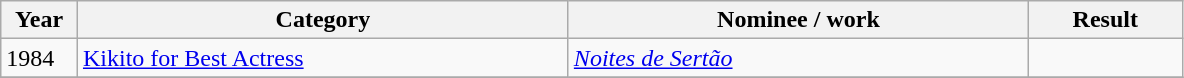<table class=wikitable>
<tr>
<th Width=5%>Year</th>
<th Width=32%>Category</th>
<th Width=30%>Nominee / work</th>
<th Width=10%>Result</th>
</tr>
<tr>
<td>1984</td>
<td><a href='#'>Kikito for Best Actress</a></td>
<td><em><a href='#'>Noites de Sertão</a></em></td>
<td></td>
</tr>
<tr>
</tr>
</table>
